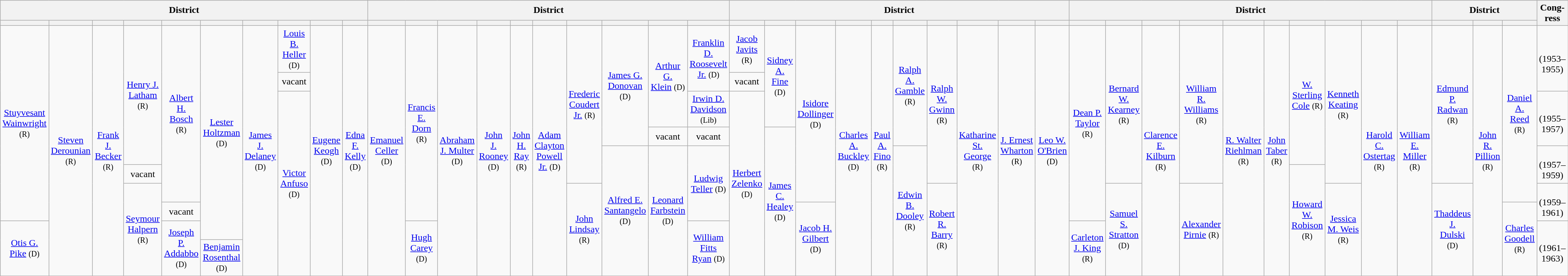<table class=wikitable style="text-align:center">
<tr>
<th colspan=10>District</th>
<th colspan=10>District</th>
<th colspan=10>District</th>
<th colspan=10>District</th>
<th colspan=3>District</th>
<th rowspan=2>Cong­ress</th>
</tr>
<tr>
<th></th>
<th></th>
<th></th>
<th></th>
<th></th>
<th></th>
<th></th>
<th></th>
<th></th>
<th></th>
<th></th>
<th></th>
<th></th>
<th></th>
<th></th>
<th></th>
<th></th>
<th></th>
<th></th>
<th></th>
<th></th>
<th></th>
<th></th>
<th></th>
<th></th>
<th></th>
<th></th>
<th></th>
<th></th>
<th></th>
<th></th>
<th></th>
<th></th>
<th></th>
<th></th>
<th></th>
<th></th>
<th></th>
<th></th>
<th></th>
<th></th>
<th></th>
<th></th>
</tr>
<tr style="height:2em">
<td rowspan=8 ><a href='#'>Stuyvesant<br>Wainwright</a><br><small>(R)</small></td>
<td rowspan=10 ><a href='#'>Steven<br>Derounian</a><br><small>(R)</small></td>
<td rowspan=10 ><a href='#'>Frank<br>J.<br>Becker</a><br><small>(R)</small></td>
<td rowspan=5 ><a href='#'>Henry J.<br>Latham</a><br><small>(R)</small></td>
<td rowspan=7 ><a href='#'>Albert H.<br>Bosch</a> <small>(R)</small></td>
<td rowspan=9 ><a href='#'>Lester<br>Holtzman</a><br><small>(D)</small></td>
<td rowspan=10 ><a href='#'>James<br>J.<br>Delaney</a><br><small>(D)</small></td>
<td><a href='#'>Louis B.<br>Heller</a> <small>(D)</small></td>
<td rowspan=10 ><a href='#'>Eugene<br>Keogh</a><br><small>(D)</small></td>
<td rowspan=10 ><a href='#'>Edna<br>F.<br>Kelly</a><br><small>(D)</small></td>
<td rowspan=10 ><a href='#'>Emanuel<br>Celler</a><br><small>(D)</small></td>
<td rowspan=8 ><a href='#'>Francis<br>E.<br>Dorn</a><br><small>(R)</small></td>
<td rowspan=10 ><a href='#'>Abraham<br>J. Multer</a><br><small>(D)</small></td>
<td rowspan=10 ><a href='#'>John<br>J.<br>Rooney</a><br><small>(D)</small></td>
<td rowspan=10 ><a href='#'>John<br>H.<br>Ray</a><br><small>(R)</small></td>
<td rowspan=10 ><a href='#'>Adam<br>Clayton<br>Powell<br>Jr.</a> <small>(D)</small></td>
<td rowspan=6 ><a href='#'>Frederic<br>Coudert<br>Jr.</a> <small>(R)</small></td>
<td rowspan=4 ><a href='#'>James G.<br>Donovan</a><br><small>(D)</small></td>
<td rowspan=3 ><a href='#'>Arthur<br>G.<br>Klein</a> <small>(D)</small></td>
<td rowspan=2 ><a href='#'>Franklin D.<br>Roosevelt<br>Jr.</a> <small>(D)</small></td>
<td><a href='#'>Jacob<br>Javits</a> <small>(R)</small></td>
<td rowspan=3 ><a href='#'>Sidney<br>A.<br>Fine</a> <small>(D)</small></td>
<td rowspan=7 ><a href='#'>Isidore<br>Dollinger</a><br><small>(D)</small></td>
<td rowspan=10 ><a href='#'>Charles<br>A.<br>Buckley</a><br><small>(D)</small></td>
<td rowspan=10 ><a href='#'>Paul<br>A.<br>Fino</a><br><small>(R)</small></td>
<td rowspan=4 ><a href='#'>Ralph<br>A.<br>Gamble</a><br><small>(R)</small></td>
<td rowspan=6 ><a href='#'>Ralph<br>W.<br>Gwinn</a><br><small>(R)</small></td>
<td rowspan=10 ><a href='#'>Katharine<br>St.<br>George</a><br><small>(R)</small></td>
<td rowspan=10 ><a href='#'>J. Ernest<br>Wharton</a><br><small>(R)</small></td>
<td rowspan=10 ><a href='#'>Leo W.<br>O'Brien</a><br><small>(D)</small></td>
<td rowspan=8 ><a href='#'>Dean P.<br>Taylor</a><br><small>(R)</small></td>
<td rowspan=6 ><a href='#'>Bernard<br>W.<br>Kearney</a><br><small>(R)</small></td>
<td rowspan=10 ><a href='#'>Clarence<br>E.<br>Kilburn</a><br><small>(R)</small></td>
<td rowspan=6 ><a href='#'>William<br>R.<br>Williams</a><br><small>(R)</small></td>
<td rowspan=10 ><a href='#'>R. Walter<br>Riehlman</a><br><small>(R)</small></td>
<td rowspan=10 ><a href='#'>John<br>Taber</a><br><small>(R)</small></td>
<td rowspan=5 ><a href='#'>W.<br>Sterling<br>Cole</a> <small>(R)</small></td>
<td rowspan=6 ><a href='#'>Kenneth<br>Keating</a><br><small>(R)</small></td>
<td rowspan=10 ><a href='#'>Harold<br>C.<br>Ostertag</a><br><small>(R)</small></td>
<td rowspan=10 ><a href='#'>William<br>E.<br>Miller</a><br><small>(R)</small></td>
<td rowspan=6 ><a href='#'>Edmund<br>P.<br>Radwan</a><br><small>(R)</small></td>
<td rowspan=10 ><a href='#'>John<br>R.<br>Pillion</a><br><small>(R)</small></td>
<td rowspan=7 ><a href='#'>Daniel<br>A.<br>Reed</a><br><small>(R)</small></td>
<td rowspan=2><strong></strong><br>(1953–1955)</td>
</tr>
<tr style="height:2em">
<td>vacant</td>
<td>vacant</td>
</tr>
<tr style="height:2em">
<td rowspan=8 ><a href='#'>Victor<br>Anfuso</a><br><small>(D)</small></td>
<td><a href='#'>Irwin D.<br>Davidson</a> <small>(Lib)</small></td>
<td rowspan=8 ><a href='#'>Herbert<br>Zelenko</a><br><small>(D)</small></td>
<td rowspan=2><strong></strong><br>(1955–1957)</td>
</tr>
<tr style="height:2em">
<td>vacant</td>
<td>vacant</td>
<td rowspan=7 ><a href='#'>James<br>C.<br>Healey</a><br><small>(D)</small></td>
</tr>
<tr style="height:2em">
<td rowspan=6 ><a href='#'>Alfred E.<br>Santangelo</a><br><small>(D)</small></td>
<td rowspan=6 ><a href='#'>Leonard<br>Farbstein</a><br><small>(D)</small></td>
<td rowspan=4 ><a href='#'>Ludwig<br>Teller</a> <small>(D)</small></td>
<td rowspan=6 ><a href='#'>Edwin<br>B.<br>Dooley</a><br><small>(R)</small></td>
<td rowspan=2><strong></strong><br>(1957–1959)</td>
</tr>
<tr style="height:2em">
<td>vacant</td>
<td rowspan=5 ><a href='#'>Howard<br>W.<br>Robison</a><br><small>(R)</small></td>
</tr>
<tr style="height:2em">
<td rowspan=4 ><a href='#'>Seymour<br>Halpern</a><br><small>(R)</small></td>
<td rowspan=4 ><a href='#'>John<br>Lindsay</a><br><small>(R)</small></td>
<td rowspan=4 ><a href='#'>Robert<br>R.<br>Barry</a><br><small>(R)</small></td>
<td rowspan=4 ><a href='#'>Samuel<br>S.<br>Stratton</a><br><small>(D)</small></td>
<td rowspan=4 ><a href='#'>Alexander<br>Pirnie</a> <small>(R)</small></td>
<td rowspan=4 ><a href='#'>Jessica<br>M. Weis</a><br><small>(R)</small></td>
<td rowspan=4 ><a href='#'>Thaddeus<br>J.<br>Dulski</a><br><small>(D)</small></td>
<td rowspan=2><strong></strong><br>(1959–1961)</td>
</tr>
<tr style="height:2em">
<td>vacant</td>
<td rowspan=3 ><a href='#'>Jacob H.<br>Gilbert</a><br><small>(D)</small></td>
<td rowspan=3 ><a href='#'>Charles<br>Goodell</a><br><small>(R)</small></td>
</tr>
<tr style="height:2em">
<td rowspan=2 ><a href='#'>Otis G.<br>Pike</a> <small>(D)</small></td>
<td rowspan=2 ><a href='#'>Joseph P.<br>Addabbo</a><br><small>(D)</small></td>
<td rowspan=2 ><a href='#'>Hugh<br>Carey</a><br><small>(D)</small></td>
<td rowspan=2 ><a href='#'>William Fitts<br>Ryan</a> <small>(D)</small></td>
<td rowspan=2 ><a href='#'>Carleton<br>J. King</a><br><small>(R)</small></td>
<td rowspan=2><strong></strong><br>(1961–1963)</td>
</tr>
<tr style="height:2em">
<td><a href='#'>Benjamin<br>Rosenthal</a> <small>(D)</small></td>
</tr>
</table>
